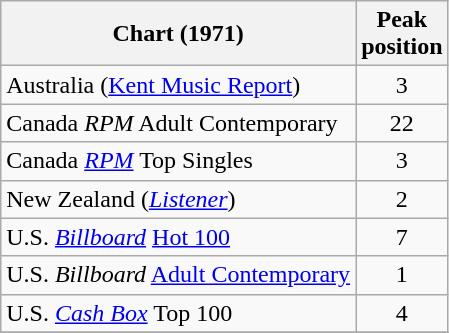<table class="wikitable sortable">
<tr>
<th>Chart (1971)</th>
<th>Peak<br>position</th>
</tr>
<tr>
<td>Australia (<a href='#'>Kent Music Report</a>)</td>
<td style="text-align:center;">3</td>
</tr>
<tr>
<td>Canada <em>RPM</em> Adult Contemporary</td>
<td style="text-align:center;">22</td>
</tr>
<tr>
<td>Canada <em><a href='#'>RPM</a></em> Top Singles</td>
<td style="text-align:center;">3</td>
</tr>
<tr>
<td>New Zealand (<em><a href='#'>Listener</a></em>)</td>
<td style="text-align:center;">2</td>
</tr>
<tr>
<td>U.S. <em><a href='#'>Billboard</a></em> <a href='#'>Hot 100</a></td>
<td style="text-align:center;">7</td>
</tr>
<tr>
<td>U.S. <em>Billboard</em> <a href='#'>Adult Contemporary</a></td>
<td style="text-align:center;">1</td>
</tr>
<tr>
<td>U.S. <a href='#'><em>Cash Box</em></a> Top 100</td>
<td align="center">4</td>
</tr>
<tr>
</tr>
</table>
